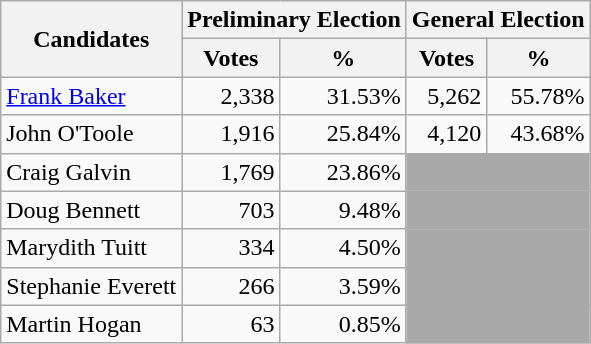<table class=wikitable>
<tr>
<th colspan=1 rowspan=2><strong>Candidates</strong></th>
<th colspan=2><strong>Preliminary Election</strong></th>
<th colspan=2><strong>General Election</strong></th>
</tr>
<tr>
<th>Votes</th>
<th>%</th>
<th>Votes</th>
<th>%</th>
</tr>
<tr>
<td><a href='#'>Frank Baker</a></td>
<td align="right">2,338</td>
<td align="right">31.53%</td>
<td align="right">5,262</td>
<td align="right">55.78%</td>
</tr>
<tr>
<td>John O'Toole</td>
<td align="right">1,916</td>
<td align="right">25.84%</td>
<td align="right">4,120</td>
<td align="right">43.68%</td>
</tr>
<tr>
<td>Craig Galvin</td>
<td align="right">1,769</td>
<td align="right">23.86%</td>
<td colspan=2 bgcolor=darkgray></td>
</tr>
<tr>
<td>Doug Bennett</td>
<td align="right">703</td>
<td align="right">9.48%</td>
<td colspan=2 bgcolor=darkgray></td>
</tr>
<tr>
<td>Marydith Tuitt</td>
<td align="right">334</td>
<td align="right">4.50%</td>
<td colspan=2 bgcolor=darkgray></td>
</tr>
<tr>
<td>Stephanie Everett</td>
<td align="right">266</td>
<td align="right">3.59%</td>
<td colspan=2 bgcolor=darkgray></td>
</tr>
<tr>
<td>Martin Hogan</td>
<td align="right">63</td>
<td align="right">0.85%</td>
<td colspan=2 bgcolor=darkgray></td>
</tr>
</table>
